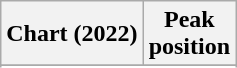<table class="wikitable sortable plainrowheaders" style="text-align:center">
<tr>
<th scope="col">Chart (2022)</th>
<th scope="col">Peak<br>position</th>
</tr>
<tr>
</tr>
<tr>
</tr>
<tr>
</tr>
<tr>
</tr>
<tr>
</tr>
<tr>
</tr>
<tr>
</tr>
<tr>
</tr>
<tr>
</tr>
<tr>
</tr>
</table>
